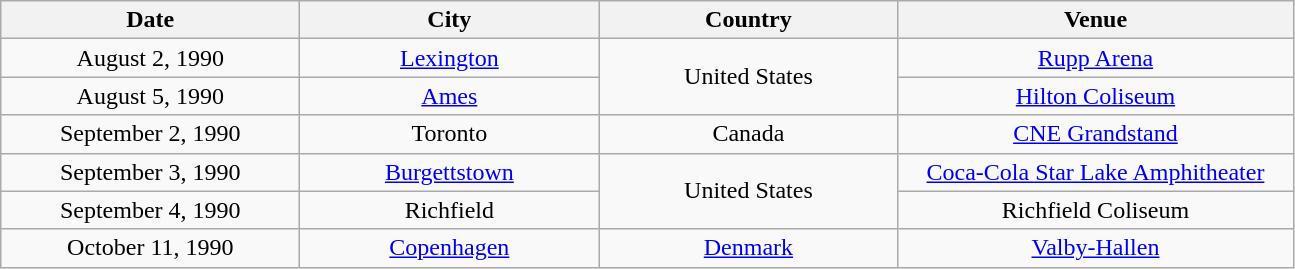<table class="wikitable" style="text-align:center;">
<tr>
<th scope="col" style="width:12em;">Date</th>
<th scope="col" style="width:12em;">City</th>
<th scope="col" style="width:12em;">Country</th>
<th scope="col" style="width:16em;">Venue</th>
</tr>
<tr>
<td>August 2, 1990</td>
<td><a href='#'>Lexington</a></td>
<td rowspan="2">United States</td>
<td><a href='#'>Rupp Arena</a></td>
</tr>
<tr>
<td>August 5, 1990</td>
<td><a href='#'>Ames</a></td>
<td><a href='#'>Hilton Coliseum</a></td>
</tr>
<tr>
<td>September 2, 1990</td>
<td>Toronto</td>
<td rowspan="1">Canada</td>
<td rowspan="1"><a href='#'>CNE Grandstand</a></td>
</tr>
<tr>
<td>September 3, 1990</td>
<td><a href='#'>Burgettstown</a></td>
<td rowspan="2">United States</td>
<td><a href='#'>Coca-Cola Star Lake Amphitheater</a></td>
</tr>
<tr>
<td>September 4, 1990</td>
<td>Richfield</td>
<td>Richfield Coliseum</td>
</tr>
<tr>
<td>October 11, 1990</td>
<td><a href='#'>Copenhagen</a></td>
<td><a href='#'>Denmark</a></td>
<td><a href='#'>Valby-Hallen</a></td>
</tr>
</table>
